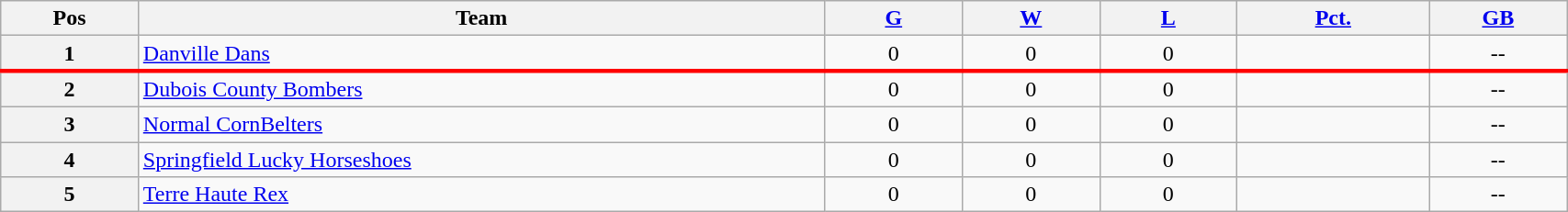<table class="wikitable plainrowheaders" width="90%" style="text-align:center;">
<tr>
<th scope="col" width="5%">Pos</th>
<th scope="col" width="25%">Team</th>
<th scope="col" width="5%"><a href='#'>G</a></th>
<th scope="col" width="5%"><a href='#'>W</a></th>
<th scope="col" width="5%"><a href='#'>L</a></th>
<th scope="col" width="7%"><a href='#'>Pct.</a></th>
<th scope="col" width="5%"><a href='#'>GB</a></th>
</tr>
<tr>
<th>1</th>
<td style="text-align:left;"><a href='#'>Danville Dans</a></td>
<td>0</td>
<td>0</td>
<td>0</td>
<td></td>
<td>--</td>
</tr>
<tr>
</tr>
<tr |- style="border-top:3px solid red;">
<th>2</th>
<td style="text-align:left;"><a href='#'>Dubois County Bombers</a></td>
<td>0</td>
<td>0</td>
<td>0</td>
<td></td>
<td>--</td>
</tr>
<tr>
<th>3</th>
<td style="text-align:left;"><a href='#'>Normal CornBelters</a></td>
<td>0</td>
<td>0</td>
<td>0</td>
<td></td>
<td>--</td>
</tr>
<tr>
<th>4</th>
<td style="text-align:left;"><a href='#'>Springfield Lucky Horseshoes</a></td>
<td>0</td>
<td>0</td>
<td>0</td>
<td></td>
<td>--</td>
</tr>
<tr>
<th>5</th>
<td style="text-align:left;"><a href='#'>Terre Haute Rex</a></td>
<td>0</td>
<td>0</td>
<td>0</td>
<td></td>
<td>--</td>
</tr>
</table>
